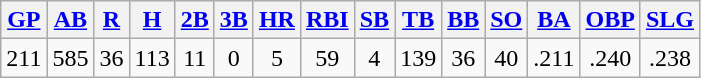<table class="wikitable">
<tr>
<th><a href='#'>GP</a></th>
<th><a href='#'>AB</a></th>
<th><a href='#'>R</a></th>
<th><a href='#'>H</a></th>
<th><a href='#'>2B</a></th>
<th><a href='#'>3B</a></th>
<th><a href='#'>HR</a></th>
<th><a href='#'>RBI</a></th>
<th><a href='#'>SB</a></th>
<th><a href='#'>TB</a></th>
<th><a href='#'>BB</a></th>
<th><a href='#'>SO</a></th>
<th><a href='#'>BA</a></th>
<th><a href='#'>OBP</a></th>
<th><a href='#'>SLG</a></th>
</tr>
<tr align=center>
<td>211</td>
<td>585</td>
<td>36</td>
<td>113</td>
<td>11</td>
<td>0</td>
<td>5</td>
<td>59</td>
<td>4</td>
<td>139</td>
<td>36</td>
<td>40</td>
<td>.211</td>
<td>.240</td>
<td>.238</td>
</tr>
</table>
